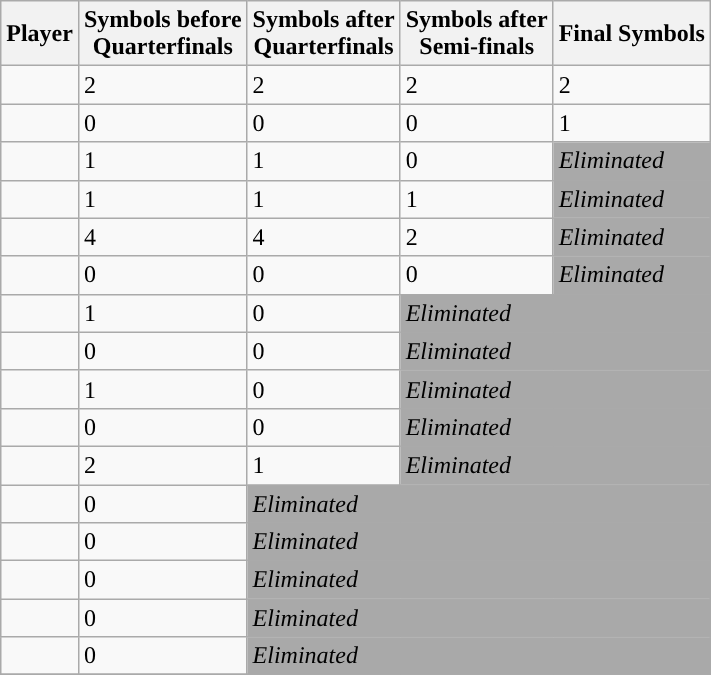<table class="wikitable sortable">
<tr>
<th>Player</th>
<th>Symbols before <br> Quarterfinals</th>
<th>Symbols after<br> Quarterfinals</th>
<th>Symbols after<br>Semi-finals</th>
<th>Final Symbols</th>
</tr>
<tr>
<td></td>
<td>2</td>
<td>2</td>
<td>2</td>
<td>2</td>
</tr>
<tr>
<td></td>
<td>0</td>
<td>0</td>
<td>0</td>
<td>1</td>
</tr>
<tr>
<td></td>
<td>1</td>
<td>1</td>
<td>0</td>
<td colspan=6 style="background:darkgray"><em>Eliminated</em></td>
</tr>
<tr>
<td></td>
<td>1</td>
<td>1</td>
<td>1</td>
<td colspan=6 style="background:darkgray"><em>Eliminated</em></td>
</tr>
<tr>
<td></td>
<td>4</td>
<td>4</td>
<td>2</td>
<td colspan=6 style="background:darkgray"><em>Eliminated</em></td>
</tr>
<tr>
<td></td>
<td>0</td>
<td>0</td>
<td>0</td>
<td colspan=6 style="background:darkgray"><em>Eliminated</em></td>
</tr>
<tr>
<td></td>
<td>1</td>
<td>0</td>
<td colspan=6 style="background:darkgray"><em>Eliminated</em></td>
</tr>
<tr>
<td></td>
<td>0</td>
<td>0</td>
<td colspan=6 style="background:darkgray"><em>Eliminated</em></td>
</tr>
<tr>
<td></td>
<td>1</td>
<td>0</td>
<td colspan=6 style="background:darkgray"><em>Eliminated</em></td>
</tr>
<tr>
<td></td>
<td>0</td>
<td>0</td>
<td colspan=6 style="background:darkgray"><em>Eliminated</em></td>
</tr>
<tr>
<td></td>
<td>2</td>
<td>1</td>
<td colspan=6 style="background:darkgray"><em>Eliminated</em></td>
</tr>
<tr>
<td></td>
<td>0</td>
<td colspan=6 style="background:darkgray"><em>Eliminated</em></td>
</tr>
<tr>
<td></td>
<td>0</td>
<td colspan=6 style="background:darkgray"><em>Eliminated</em></td>
</tr>
<tr>
<td></td>
<td>0</td>
<td colspan=6 style="background:darkgray"><em>Eliminated</em></td>
</tr>
<tr>
<td></td>
<td>0</td>
<td colspan=6 style="background:darkgray"><em>Eliminated</em></td>
</tr>
<tr>
<td></td>
<td>0</td>
<td colspan=6 style="background:darkgray"><em>Eliminated</em></td>
</tr>
<tr>
</tr>
</table>
